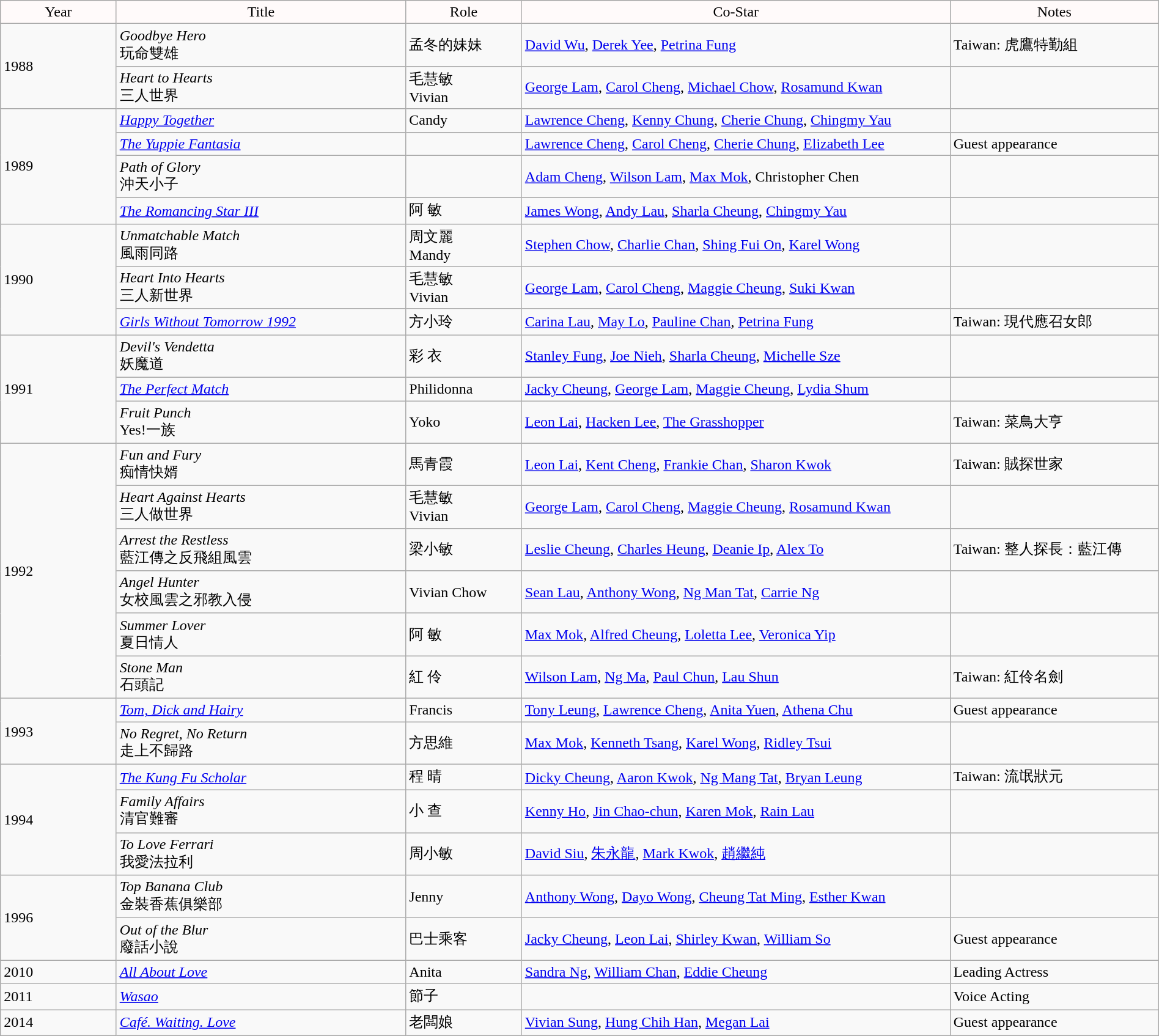<table class="wikitable" width="100%">
<tr style="background:snow; color:black" align=center>
<td style="width:10%">Year</td>
<td style="width:25%">Title</td>
<td style="width:10%">Role</td>
<td style="width:37%">Co-Star</td>
<td style="width:18%">Notes</td>
</tr>
<tr ---->
<td rowspan="2" width="10%">1988</td>
<td><em>Goodbye Hero</em><br>玩命雙雄</td>
<td>孟冬的妹妹</td>
<td><a href='#'>David Wu</a>, <a href='#'>Derek Yee</a>, <a href='#'>Petrina Fung</a></td>
<td>Taiwan: 虎鷹特勤組</td>
</tr>
<tr ---->
<td><em>Heart to Hearts</em><br>三人世界</td>
<td>毛慧敏<br>Vivian</td>
<td><a href='#'>George Lam</a>, <a href='#'>Carol Cheng</a>, <a href='#'>Michael Chow</a>, <a href='#'>Rosamund Kwan</a></td>
<td></td>
</tr>
<tr ---->
<td rowspan="4" width="10%">1989</td>
<td><em><a href='#'>Happy Together</a></em></td>
<td>Candy</td>
<td><a href='#'>Lawrence Cheng</a>, <a href='#'>Kenny Chung</a>, <a href='#'>Cherie Chung</a>, <a href='#'>Chingmy Yau</a></td>
<td></td>
</tr>
<tr ---->
<td><em><a href='#'>The Yuppie Fantasia</a></em></td>
<td></td>
<td><a href='#'>Lawrence Cheng</a>, <a href='#'>Carol Cheng</a>, <a href='#'>Cherie Chung</a>, <a href='#'>Elizabeth Lee</a></td>
<td>Guest appearance</td>
</tr>
<tr ---->
<td><em>Path of Glory</em><br>沖天小子</td>
<td></td>
<td><a href='#'>Adam Cheng</a>, <a href='#'>Wilson Lam</a>, <a href='#'>Max Mok</a>, Christopher Chen</td>
<td></td>
</tr>
<tr ---->
<td><em><a href='#'>The Romancing Star III</a></em></td>
<td>阿 敏</td>
<td><a href='#'>James Wong</a>, <a href='#'>Andy Lau</a>, <a href='#'>Sharla Cheung</a>, <a href='#'>Chingmy Yau</a></td>
<td></td>
</tr>
<tr ---->
<td rowspan="3" width="10%">1990</td>
<td><em>Unmatchable Match</em><br>風雨同路</td>
<td>周文麗<br>Mandy</td>
<td><a href='#'>Stephen Chow</a>, <a href='#'>Charlie Chan</a>, <a href='#'>Shing Fui On</a>, <a href='#'>Karel Wong</a></td>
<td></td>
</tr>
<tr ---->
<td><em>Heart Into Hearts</em><br>三人新世界</td>
<td>毛慧敏<br>Vivian</td>
<td><a href='#'>George Lam</a>, <a href='#'>Carol Cheng</a>, <a href='#'>Maggie Cheung</a>, <a href='#'>Suki Kwan</a></td>
<td></td>
</tr>
<tr ---->
<td><em><a href='#'>Girls Without Tomorrow 1992</a></em></td>
<td>方小玲</td>
<td><a href='#'>Carina Lau</a>, <a href='#'>May Lo</a>, <a href='#'>Pauline Chan</a>, <a href='#'>Petrina Fung</a></td>
<td>Taiwan: 現代應召女郎</td>
</tr>
<tr ---->
<td rowspan="3" width="10%">1991</td>
<td><em>Devil's Vendetta</em><br>妖魔道</td>
<td>彩 衣</td>
<td><a href='#'>Stanley Fung</a>, <a href='#'>Joe Nieh</a>, <a href='#'>Sharla Cheung</a>, <a href='#'>Michelle Sze</a></td>
<td></td>
</tr>
<tr ---->
<td><em><a href='#'>The Perfect Match</a></em></td>
<td>Philidonna</td>
<td><a href='#'>Jacky Cheung</a>, <a href='#'>George Lam</a>, <a href='#'>Maggie Cheung</a>, <a href='#'>Lydia Shum</a></td>
<td></td>
</tr>
<tr ---->
<td><em>Fruit Punch</em><br>Yes!一族</td>
<td>Yoko</td>
<td><a href='#'>Leon Lai</a>, <a href='#'>Hacken Lee</a>, <a href='#'>The Grasshopper</a></td>
<td>Taiwan: 菜鳥大亨</td>
</tr>
<tr ---->
<td rowspan="6" width="10%">1992</td>
<td><em>Fun and Fury</em><br>痴情快婿</td>
<td>馬青霞</td>
<td><a href='#'>Leon Lai</a>, <a href='#'>Kent Cheng</a>, <a href='#'>Frankie Chan</a>, <a href='#'>Sharon Kwok</a></td>
<td>Taiwan: 賊探世家</td>
</tr>
<tr ---->
<td><em>Heart Against Hearts</em><br>三人做世界</td>
<td>毛慧敏<br>Vivian</td>
<td><a href='#'>George Lam</a>, <a href='#'>Carol Cheng</a>, <a href='#'>Maggie Cheung</a>, <a href='#'>Rosamund Kwan</a></td>
<td></td>
</tr>
<tr ---->
<td><em>Arrest the Restless</em><br>藍江傳之反飛組風雲</td>
<td>梁小敏</td>
<td><a href='#'>Leslie Cheung</a>, <a href='#'>Charles Heung</a>, <a href='#'>Deanie Ip</a>, <a href='#'>Alex To</a></td>
<td>Taiwan: 整人探長：藍江傳</td>
</tr>
<tr ---->
<td><em>Angel Hunter</em><br>女校風雲之邪教入侵</td>
<td>Vivian Chow</td>
<td><a href='#'>Sean Lau</a>, <a href='#'>Anthony Wong</a>, <a href='#'>Ng Man Tat</a>, <a href='#'>Carrie Ng</a></td>
<td></td>
</tr>
<tr ---->
<td><em>Summer Lover</em><br>夏日情人</td>
<td>阿 敏</td>
<td><a href='#'>Max Mok</a>, <a href='#'>Alfred Cheung</a>, <a href='#'>Loletta Lee</a>, <a href='#'>Veronica Yip</a></td>
<td></td>
</tr>
<tr ---->
<td><em>Stone Man</em><br>石頭記</td>
<td>紅 伶</td>
<td><a href='#'>Wilson Lam</a>, <a href='#'>Ng Ma</a>, <a href='#'>Paul Chun</a>, <a href='#'>Lau Shun</a></td>
<td>Taiwan: 紅伶名劍</td>
</tr>
<tr ---->
<td rowspan="2" width="10%">1993</td>
<td><em><a href='#'>Tom, Dick and Hairy</a></em></td>
<td>Francis</td>
<td><a href='#'>Tony Leung</a>, <a href='#'>Lawrence Cheng</a>, <a href='#'>Anita Yuen</a>, <a href='#'>Athena Chu</a></td>
<td>Guest appearance</td>
</tr>
<tr ---->
<td><em>No Regret, No Return</em><br>走上不歸路</td>
<td>方思維</td>
<td><a href='#'>Max Mok</a>, <a href='#'>Kenneth Tsang</a>, <a href='#'>Karel Wong</a>, <a href='#'>Ridley Tsui</a></td>
<td></td>
</tr>
<tr ---->
<td rowspan="3" width="10%">1994</td>
<td><em><a href='#'>The Kung Fu Scholar</a></em></td>
<td>程 晴</td>
<td><a href='#'>Dicky Cheung</a>, <a href='#'>Aaron Kwok</a>, <a href='#'>Ng Mang Tat</a>, <a href='#'>Bryan Leung</a></td>
<td>Taiwan: 流氓狀元</td>
</tr>
<tr ---->
<td><em>Family Affairs</em><br>清官難審</td>
<td>小 查</td>
<td><a href='#'>Kenny Ho</a>, <a href='#'>Jin Chao-chun</a>, <a href='#'>Karen Mok</a>, <a href='#'>Rain Lau</a></td>
<td></td>
</tr>
<tr ---->
<td><em>To Love Ferrari</em><br>我愛法拉利</td>
<td>周小敏</td>
<td><a href='#'>David Siu</a>, <a href='#'>朱永龍</a>, <a href='#'>Mark Kwok</a>, <a href='#'>趙繼純</a></td>
<td></td>
</tr>
<tr ---->
<td rowspan="2" width="10%">1996</td>
<td><em>Top Banana Club</em><br>金裝香蕉俱樂部</td>
<td>Jenny</td>
<td><a href='#'>Anthony Wong</a>, <a href='#'>Dayo Wong</a>, <a href='#'>Cheung Tat Ming</a>, <a href='#'>Esther Kwan</a></td>
<td></td>
</tr>
<tr ---->
<td><em>Out of the Blur</em><br>廢話小說</td>
<td>巴士乘客</td>
<td><a href='#'>Jacky Cheung</a>, <a href='#'>Leon Lai</a>, <a href='#'>Shirley Kwan</a>, <a href='#'>William So</a></td>
<td>Guest appearance</td>
</tr>
<tr ---->
<td width="10%">2010</td>
<td><em><a href='#'>All About Love</a></em></td>
<td>Anita</td>
<td><a href='#'>Sandra Ng</a>, <a href='#'>William Chan</a>, <a href='#'>Eddie Cheung</a></td>
<td>Leading Actress</td>
</tr>
<tr ---->
<td width="10%">2011</td>
<td><em><a href='#'>Wasao</a></em></td>
<td>節子</td>
<td></td>
<td>Voice Acting</td>
</tr>
<tr ---->
<td width="10%">2014</td>
<td><em><a href='#'>Café. Waiting. Love</a></em></td>
<td>老闆娘</td>
<td><a href='#'>Vivian Sung</a>, <a href='#'>Hung Chih Han</a>, <a href='#'>Megan Lai</a></td>
<td>Guest appearance</td>
</tr>
</table>
